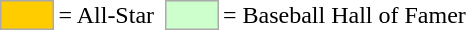<table>
<tr>
<td style="background-color:#FFCC00; border:1px solid #aaaaaa; width:2em;"></td>
<td>= All-Star</td>
<td></td>
<td style="background-color:#CCFFCC; border:1px solid #aaaaaa; width:2em;"></td>
<td>= Baseball Hall of Famer</td>
</tr>
</table>
